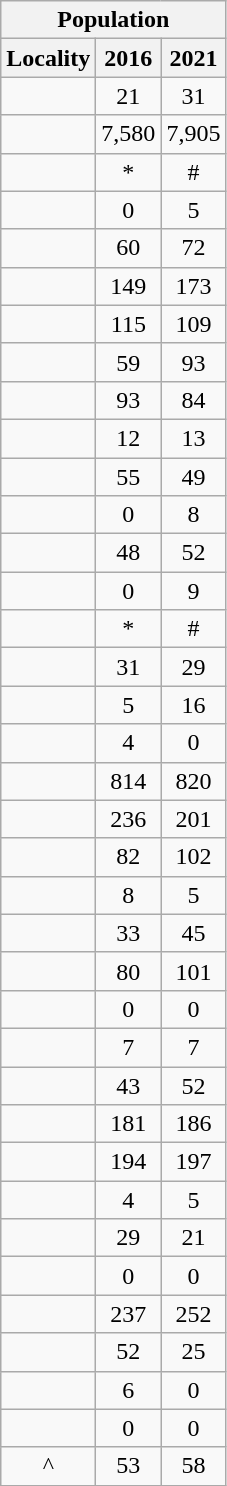<table class="wikitable" style="text-align:center;">
<tr>
<th colspan="3" style="text-align:center;  font-weight:bold">Population</th>
</tr>
<tr>
<th style="text-align:center; background:  font-weight:bold">Locality</th>
<th style="text-align:center; background:  font-weight:bold"><strong>2016</strong></th>
<th style="text-align:center; background:  font-weight:bold"><strong>2021</strong></th>
</tr>
<tr>
<td></td>
<td>21</td>
<td>31</td>
</tr>
<tr>
<td></td>
<td>7,580</td>
<td>7,905</td>
</tr>
<tr>
<td></td>
<td>*</td>
<td>#</td>
</tr>
<tr>
<td></td>
<td>0</td>
<td>5</td>
</tr>
<tr>
<td></td>
<td>60</td>
<td>72</td>
</tr>
<tr>
<td></td>
<td>149</td>
<td>173</td>
</tr>
<tr>
<td></td>
<td>115</td>
<td>109</td>
</tr>
<tr>
<td></td>
<td>59</td>
<td>93</td>
</tr>
<tr>
<td></td>
<td>93</td>
<td>84</td>
</tr>
<tr>
<td></td>
<td>12</td>
<td>13</td>
</tr>
<tr>
<td></td>
<td>55</td>
<td>49</td>
</tr>
<tr>
<td></td>
<td>0</td>
<td>8</td>
</tr>
<tr>
<td></td>
<td>48</td>
<td>52</td>
</tr>
<tr>
<td></td>
<td>0</td>
<td>9</td>
</tr>
<tr>
<td></td>
<td>*</td>
<td>#</td>
</tr>
<tr>
<td></td>
<td>31</td>
<td>29</td>
</tr>
<tr>
<td></td>
<td>5</td>
<td>16</td>
</tr>
<tr>
<td></td>
<td>4</td>
<td>0</td>
</tr>
<tr>
<td></td>
<td>814</td>
<td>820</td>
</tr>
<tr>
<td></td>
<td>236</td>
<td>201</td>
</tr>
<tr>
<td></td>
<td>82</td>
<td>102</td>
</tr>
<tr>
<td></td>
<td>8</td>
<td>5</td>
</tr>
<tr>
<td></td>
<td>33</td>
<td>45</td>
</tr>
<tr>
<td></td>
<td>80</td>
<td>101</td>
</tr>
<tr>
<td></td>
<td>0</td>
<td>0</td>
</tr>
<tr>
<td></td>
<td>7</td>
<td>7</td>
</tr>
<tr>
<td></td>
<td>43</td>
<td>52</td>
</tr>
<tr>
<td></td>
<td>181</td>
<td>186</td>
</tr>
<tr>
<td></td>
<td>194</td>
<td>197</td>
</tr>
<tr>
<td></td>
<td>4</td>
<td>5</td>
</tr>
<tr>
<td></td>
<td>29</td>
<td>21</td>
</tr>
<tr>
<td></td>
<td>0</td>
<td>0</td>
</tr>
<tr>
<td></td>
<td>237</td>
<td>252</td>
</tr>
<tr>
<td></td>
<td>52</td>
<td>25</td>
</tr>
<tr>
<td></td>
<td>6</td>
<td>0</td>
</tr>
<tr>
<td></td>
<td>0</td>
<td>0</td>
</tr>
<tr>
<td>^</td>
<td>53</td>
<td>58</td>
</tr>
</table>
